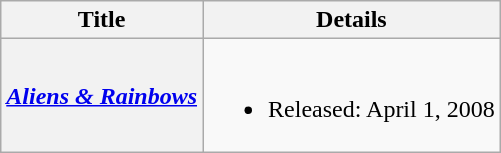<table class="wikitable plainrowheaders">
<tr>
<th>Title</th>
<th>Details</th>
</tr>
<tr>
<th scope="row"><em><a href='#'>Aliens & Rainbows</a></em></th>
<td><br><ul><li>Released: April 1, 2008</li></ul></td>
</tr>
</table>
